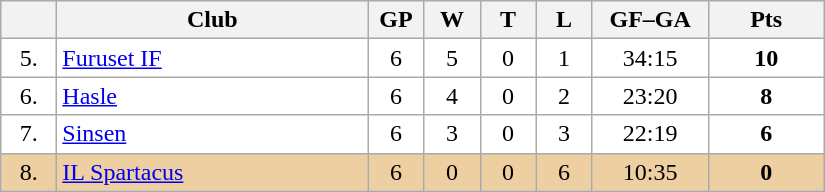<table class="wikitable">
<tr>
<th width="30"></th>
<th width="200">Club</th>
<th width="30">GP</th>
<th width="30">W</th>
<th width="30">T</th>
<th width="30">L</th>
<th width="70">GF–GA</th>
<th width="70">Pts</th>
</tr>
<tr bgcolor="#FFFFFF" align="center">
<td>5.</td>
<td align="left"><a href='#'>Furuset IF</a></td>
<td>6</td>
<td>5</td>
<td>0</td>
<td>1</td>
<td>34:15</td>
<td><strong>10</strong></td>
</tr>
<tr bgcolor="#FFFFFF" align="center">
<td>6.</td>
<td align="left"><a href='#'>Hasle</a></td>
<td>6</td>
<td>4</td>
<td>0</td>
<td>2</td>
<td>23:20</td>
<td><strong>8</strong></td>
</tr>
<tr bgcolor="#FFFFFF" align="center">
<td>7.</td>
<td align="left"><a href='#'>Sinsen</a></td>
<td>6</td>
<td>3</td>
<td>0</td>
<td>3</td>
<td>22:19</td>
<td><strong>6</strong></td>
</tr>
<tr bgcolor="#EECFA1" align="center">
<td>8.</td>
<td align="left"><a href='#'>IL Spartacus</a></td>
<td>6</td>
<td>0</td>
<td>0</td>
<td>6</td>
<td>10:35</td>
<td><strong>0</strong></td>
</tr>
</table>
